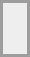<table align="center" border="0" cellpadding="4" cellspacing="4" style="border: 2px solid #9d9d9d;background-color:#eeeeee" valign="midlle">
<tr>
<td><br><div></div></td>
</tr>
</table>
